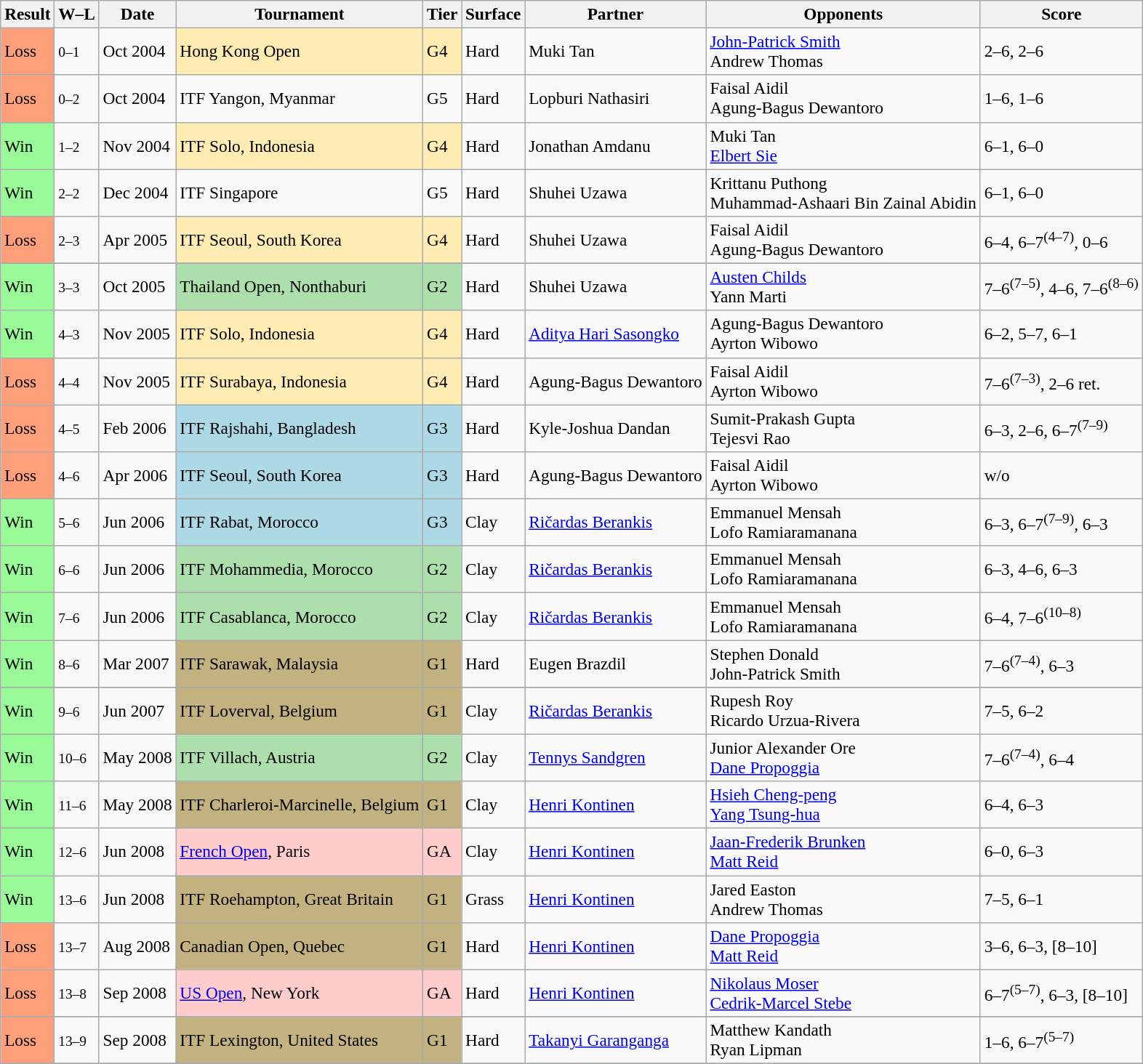<table class="sortable wikitable" style="font-size:97%;">
<tr>
<th>Result</th>
<th class="unsortable">W–L</th>
<th>Date</th>
<th>Tournament</th>
<th>Tier</th>
<th>Surface</th>
<th>Partner</th>
<th>Opponents</th>
<th class="unsortable">Score</th>
</tr>
<tr>
<td style="background:#ffa07a;">Loss</td>
<td><small>0–1</small></td>
<td>Oct 2004</td>
<td bgcolor="ffecb2">Hong Kong Open</td>
<td bgcolor="ffecb2">G4</td>
<td>Hard</td>
<td> Muki Tan</td>
<td> <a href='#'>John-Patrick Smith</a> <br>  Andrew Thomas</td>
<td>2–6, 2–6</td>
</tr>
<tr>
<td style="background:#ffa07a;">Loss</td>
<td><small>0–2</small></td>
<td>Oct 2004</td>
<td>ITF Yangon, Myanmar</td>
<td>G5</td>
<td>Hard</td>
<td> Lopburi Nathasiri</td>
<td> Faisal Aidil <br>  Agung-Bagus Dewantoro</td>
<td>1–6, 1–6</td>
</tr>
<tr>
<td style="background:#98fb98;">Win</td>
<td><small>1–2</small></td>
<td>Nov 2004</td>
<td bgcolor="ffecb2">ITF Solo, Indonesia</td>
<td bgcolor="ffecb2">G4</td>
<td>Hard</td>
<td> Jonathan Amdanu</td>
<td> Muki Tan <br>  <a href='#'>Elbert Sie</a></td>
<td>6–1, 6–0</td>
</tr>
<tr>
<td style="background:#98fb98;">Win</td>
<td><small>2–2</small></td>
<td>Dec 2004</td>
<td>ITF Singapore</td>
<td>G5</td>
<td>Hard</td>
<td> Shuhei Uzawa</td>
<td> Krittanu Puthong <br>  Muhammad-Ashaari Bin Zainal Abidin</td>
<td>6–1, 6–0</td>
</tr>
<tr>
<td style="background:#ffa07a;">Loss</td>
<td><small>2–3</small></td>
<td>Apr 2005</td>
<td bgcolor="ffecb2">ITF Seoul, South Korea</td>
<td bgcolor="ffecb2">G4</td>
<td>Hard</td>
<td> Shuhei Uzawa</td>
<td> Faisal Aidil <br>  Agung-Bagus Dewantoro</td>
<td>6–4, 6–7<sup>(4–7)</sup>, 0–6</td>
</tr>
<tr>
</tr>
<tr>
<td style="background:#98fb98;">Win</td>
<td><small>3–3</small></td>
<td>Oct 2005</td>
<td bgcolor="addfad">Thailand Open, Nonthaburi</td>
<td bgcolor="addfad">G2</td>
<td>Hard</td>
<td> Shuhei Uzawa</td>
<td> <a href='#'>Austen Childs</a> <br>  Yann Marti</td>
<td>7–6<sup>(7–5)</sup>, 4–6, 7–6<sup>(8–6)</sup></td>
</tr>
<tr>
<td style="background:#98fb98;">Win</td>
<td><small>4–3</small></td>
<td>Nov 2005</td>
<td bgcolor="ffecb2">ITF Solo, Indonesia</td>
<td bgcolor="ffecb2">G4</td>
<td>Hard</td>
<td> <a href='#'>Aditya Hari Sasongko</a></td>
<td> Agung-Bagus Dewantoro<br>  Ayrton Wibowo</td>
<td>6–2, 5–7, 6–1</td>
</tr>
<tr>
<td style="background:#ffa07a;">Loss</td>
<td><small>4–4</small></td>
<td>Nov 2005</td>
<td bgcolor="ffecb2">ITF Surabaya, Indonesia</td>
<td bgcolor="ffecb2">G4</td>
<td>Hard</td>
<td> Agung-Bagus Dewantoro</td>
<td> Faisal Aidil <br>  Ayrton Wibowo</td>
<td>7–6<sup>(7–3)</sup>, 2–6 ret.</td>
</tr>
<tr>
<td style="background:#ffa07a;">Loss</td>
<td><small>4–5</small></td>
<td>Feb 2006</td>
<td bgcolor="lightblue">ITF Rajshahi, Bangladesh</td>
<td bgcolor="lightblue">G3</td>
<td>Hard</td>
<td> Kyle-Joshua Dandan</td>
<td> Sumit-Prakash Gupta <br>  Tejesvi Rao</td>
<td>6–3, 2–6, 6–7<sup>(7–9)</sup></td>
</tr>
<tr>
<td style="background:#ffa07a;">Loss</td>
<td><small>4–6</small></td>
<td>Apr 2006</td>
<td bgcolor="lightblue">ITF Seoul, South Korea</td>
<td bgcolor="lightblue">G3</td>
<td>Hard</td>
<td> Agung-Bagus Dewantoro</td>
<td> Faisal Aidil <br>  Ayrton Wibowo</td>
<td>w/o</td>
</tr>
<tr>
<td style="background:#98fb98;">Win</td>
<td><small>5–6</small></td>
<td>Jun 2006</td>
<td bgcolor="lightblue">ITF Rabat, Morocco</td>
<td bgcolor="lightblue">G3</td>
<td>Clay</td>
<td> <a href='#'>Ričardas Berankis</a></td>
<td> Emmanuel Mensah <br>  Lofo Ramiaramanana</td>
<td>6–3, 6–7<sup>(7–9)</sup>, 6–3</td>
</tr>
<tr>
<td style="background:#98fb98;">Win</td>
<td><small>6–6</small></td>
<td>Jun 2006</td>
<td bgcolor="addfad">ITF Mohammedia, Morocco</td>
<td bgcolor="addfad">G2</td>
<td>Clay</td>
<td> <a href='#'>Ričardas Berankis</a></td>
<td> Emmanuel Mensah <br>  Lofo Ramiaramanana</td>
<td>6–3, 4–6, 6–3</td>
</tr>
<tr>
<td style="background:#98fb98;">Win</td>
<td><small>7–6</small></td>
<td>Jun 2006</td>
<td bgcolor="addfad">ITF Casablanca, Morocco</td>
<td bgcolor="addfad">G2</td>
<td>Clay</td>
<td> <a href='#'>Ričardas Berankis</a></td>
<td> Emmanuel Mensah <br>  Lofo Ramiaramanana</td>
<td>6–4, 7–6<sup>(10–8)</sup></td>
</tr>
<tr>
<td style="background:#98fb98;">Win</td>
<td><small>8–6</small></td>
<td>Mar 2007</td>
<td bgcolor="c2b280">ITF Sarawak, Malaysia</td>
<td bgcolor="c2b280">G1</td>
<td>Hard</td>
<td> Eugen Brazdil</td>
<td> Stephen Donald  <br>  John-Patrick Smith</td>
<td>7–6<sup>(7–4)</sup>, 6–3</td>
</tr>
<tr>
</tr>
<tr>
<td style="background:#98fb98;">Win</td>
<td><small>9–6</small></td>
<td>Jun 2007</td>
<td bgcolor="c2b280">ITF Loverval, Belgium</td>
<td bgcolor="c2b280">G1</td>
<td>Clay</td>
<td> <a href='#'>Ričardas Berankis</a></td>
<td> Rupesh Roy  <br>  Ricardo Urzua-Rivera</td>
<td>7–5, 6–2</td>
</tr>
<tr>
<td style="background:#98fb98;">Win</td>
<td><small>10–6</small></td>
<td>May 2008</td>
<td bgcolor="addfad">ITF Villach, Austria</td>
<td bgcolor="addfad">G2</td>
<td>Clay</td>
<td> <a href='#'>Tennys Sandgren</a></td>
<td> Junior Alexander Ore  <br>  <a href='#'>Dane Propoggia</a></td>
<td>7–6<sup>(7–4)</sup>, 6–4</td>
</tr>
<tr>
<td style="background:#98fb98;">Win</td>
<td><small>11–6</small></td>
<td>May 2008</td>
<td bgcolor="c2b280">ITF Charleroi-Marcinelle, Belgium</td>
<td bgcolor="c2b280">G1</td>
<td>Clay</td>
<td> <a href='#'>Henri Kontinen</a></td>
<td> <a href='#'>Hsieh Cheng-peng</a><br>  <a href='#'>Yang Tsung-hua</a></td>
<td>6–4, 6–3</td>
</tr>
<tr>
<td style="background:#98fb98;">Win</td>
<td><small>12–6</small></td>
<td>Jun 2008</td>
<td bgcolor="ffcccc"><a href='#'>French Open</a>, Paris</td>
<td bgcolor="ffcccc">GA</td>
<td>Clay</td>
<td> <a href='#'>Henri Kontinen</a></td>
<td> <a href='#'>Jaan-Frederik Brunken</a><br>  <a href='#'>Matt Reid</a></td>
<td>6–0, 6–3</td>
</tr>
<tr>
<td style="background:#98fb98;">Win</td>
<td><small>13–6</small></td>
<td>Jun 2008</td>
<td bgcolor="c2b280">ITF Roehampton, Great Britain</td>
<td bgcolor="c2b280">G1</td>
<td>Grass</td>
<td> <a href='#'>Henri Kontinen</a></td>
<td> Jared Easton <br>  Andrew Thomas</td>
<td>7–5, 6–1</td>
</tr>
<tr>
<td style="background:#ffa07a;">Loss</td>
<td><small>13–7</small></td>
<td>Aug 2008</td>
<td bgcolor="c2b280">Canadian Open, Quebec</td>
<td bgcolor="c2b280">G1</td>
<td>Hard</td>
<td> <a href='#'>Henri Kontinen</a></td>
<td> <a href='#'>Dane Propoggia</a> <br>  <a href='#'>Matt Reid</a></td>
<td>3–6, 6–3, [8–10]</td>
</tr>
<tr>
<td style="background:#ffa07a;">Loss</td>
<td><small>13–8</small></td>
<td>Sep 2008</td>
<td bgcolor="ffcccc"><a href='#'>US Open</a>, New York</td>
<td bgcolor="ffcccc">GA</td>
<td>Hard</td>
<td> <a href='#'>Henri Kontinen</a></td>
<td> <a href='#'>Nikolaus Moser</a> <br>  <a href='#'>Cedrik-Marcel Stebe</a></td>
<td>6–7<sup>(5–7)</sup>, 6–3, [8–10]</td>
</tr>
<tr>
</tr>
<tr>
<td style="background:#ffa07a;">Loss</td>
<td><small>13–9</small></td>
<td>Sep 2008</td>
<td bgcolor="c2b280">ITF Lexington, United States</td>
<td bgcolor="c2b280">G1</td>
<td>Hard</td>
<td> <a href='#'>Takanyi Garanganga</a></td>
<td> Matthew Kandath <br>  Ryan Lipman</td>
<td>1–6, 6–7<sup>(5–7)</sup></td>
</tr>
<tr>
</tr>
</table>
